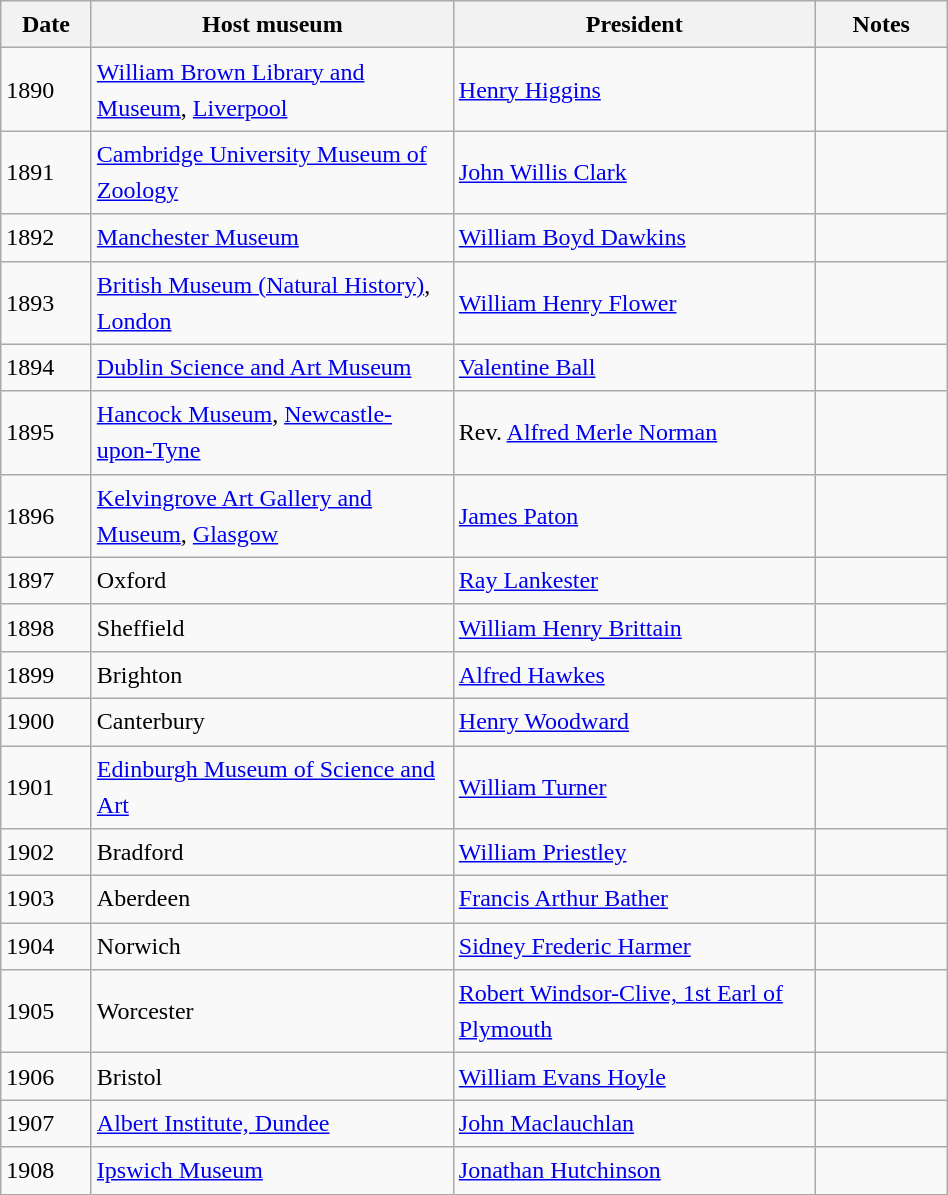<table class="wikitable sortable plainrowheaders" style="width:50%; border:0; text-align:left; line-height:150%;">
<tr>
<th scope="col"  style="width:10px">Date</th>
<th scope="col"  style="width:150px">Host museum</th>
<th scope="col"  style="width:150px">President</th>
<th scope="col"  style="width:50px"  class="unsortable">Notes</th>
</tr>
<tr>
<td>1890</td>
<td><a href='#'>William Brown Library and Museum</a>, <a href='#'>Liverpool</a></td>
<td><a href='#'>Henry Higgins</a></td>
<td></td>
</tr>
<tr>
<td>1891</td>
<td><a href='#'>Cambridge University Museum of Zoology</a></td>
<td><a href='#'>John Willis Clark</a></td>
<td></td>
</tr>
<tr>
<td>1892</td>
<td><a href='#'>Manchester Museum</a></td>
<td><a href='#'>William Boyd Dawkins</a></td>
<td></td>
</tr>
<tr>
<td>1893</td>
<td><a href='#'>British Museum (Natural History)</a>, <a href='#'>London</a></td>
<td><a href='#'>William Henry Flower</a></td>
<td></td>
</tr>
<tr>
<td>1894</td>
<td><a href='#'>Dublin Science and Art Museum</a></td>
<td><a href='#'>Valentine Ball</a></td>
<td></td>
</tr>
<tr>
<td>1895</td>
<td><a href='#'>Hancock Museum</a>, <a href='#'>Newcastle-upon-Tyne</a></td>
<td>Rev. <a href='#'>Alfred Merle Norman</a></td>
<td></td>
</tr>
<tr>
<td>1896</td>
<td><a href='#'>Kelvingrove Art Gallery and Museum</a>, <a href='#'>Glasgow</a></td>
<td><a href='#'>James Paton</a></td>
<td></td>
</tr>
<tr>
<td>1897</td>
<td>Oxford</td>
<td><a href='#'>Ray Lankester</a></td>
<td></td>
</tr>
<tr>
<td>1898</td>
<td>Sheffield</td>
<td><a href='#'>William Henry Brittain</a></td>
<td></td>
</tr>
<tr>
<td>1899</td>
<td>Brighton</td>
<td><a href='#'>Alfred Hawkes</a></td>
<td></td>
</tr>
<tr>
<td>1900</td>
<td>Canterbury</td>
<td><a href='#'>Henry Woodward</a></td>
<td></td>
</tr>
<tr>
<td>1901</td>
<td><a href='#'>Edinburgh Museum of Science and Art</a></td>
<td><a href='#'>William Turner</a></td>
<td></td>
</tr>
<tr>
<td>1902</td>
<td>Bradford</td>
<td><a href='#'>William Priestley</a></td>
<td></td>
</tr>
<tr>
<td>1903</td>
<td>Aberdeen</td>
<td><a href='#'>Francis Arthur Bather</a></td>
<td></td>
</tr>
<tr>
<td>1904</td>
<td>Norwich</td>
<td><a href='#'>Sidney Frederic Harmer</a></td>
<td></td>
</tr>
<tr>
<td>1905</td>
<td>Worcester</td>
<td><a href='#'>Robert Windsor-Clive, 1st Earl of Plymouth</a></td>
<td></td>
</tr>
<tr>
<td>1906</td>
<td>Bristol</td>
<td><a href='#'>William Evans Hoyle</a></td>
<td></td>
</tr>
<tr>
<td>1907</td>
<td><a href='#'>Albert Institute, Dundee</a></td>
<td><a href='#'>John Maclauchlan</a></td>
<td></td>
</tr>
<tr>
<td>1908</td>
<td><a href='#'>Ipswich Museum</a></td>
<td><a href='#'>Jonathan Hutchinson</a></td>
<td></td>
</tr>
</table>
